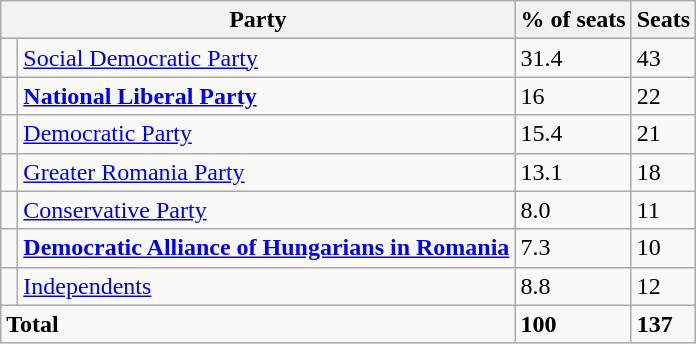<table class="wikitable">
<tr>
<th colspan=2>Party</th>
<th>% of seats</th>
<th>Seats</th>
</tr>
<tr>
<td> </td>
<td><a href='#'>Social Democratic Party</a></td>
<td>31.4</td>
<td>43</td>
</tr>
<tr>
<td> </td>
<td><strong><a href='#'>National Liberal Party</a></strong></td>
<td>16</td>
<td>22</td>
</tr>
<tr>
<td> </td>
<td><a href='#'>Democratic Party</a></td>
<td>15.4</td>
<td>21</td>
</tr>
<tr>
<td> </td>
<td><a href='#'>Greater Romania Party</a></td>
<td>13.1</td>
<td>18</td>
</tr>
<tr>
<td> </td>
<td><a href='#'>Conservative Party</a></td>
<td>8.0</td>
<td>11</td>
</tr>
<tr>
<td> </td>
<td><strong><a href='#'>Democratic Alliance of Hungarians in Romania</a></strong></td>
<td>7.3</td>
<td>10</td>
</tr>
<tr>
<td> </td>
<td><a href='#'>Independents</a></td>
<td>8.8</td>
<td>12</td>
</tr>
<tr>
<td colspan=2><strong>Total</strong></td>
<td><strong>100</strong></td>
<td><strong>137</strong></td>
</tr>
</table>
